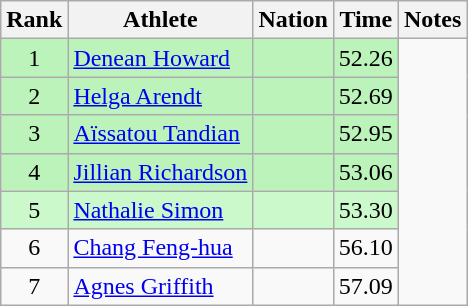<table class="wikitable sortable" style="text-align:center">
<tr>
<th>Rank</th>
<th>Athlete</th>
<th>Nation</th>
<th>Time</th>
<th>Notes</th>
</tr>
<tr style="background:#bbf3bb;">
<td>1</td>
<td align=left><a href='#'>Denean Howard</a></td>
<td align=left></td>
<td>52.26</td>
</tr>
<tr style="background:#bbf3bb;">
<td>2</td>
<td align=left><a href='#'>Helga Arendt</a></td>
<td align=left></td>
<td>52.69</td>
</tr>
<tr style="background:#bbf3bb;">
<td>3</td>
<td align=left><a href='#'>Aïssatou Tandian</a></td>
<td align=left></td>
<td>52.95</td>
</tr>
<tr style="background:#bbf3bb;">
<td>4</td>
<td align=left><a href='#'>Jillian Richardson</a></td>
<td align=left></td>
<td>53.06</td>
</tr>
<tr style="background:#ccf9cc;">
<td>5</td>
<td align=left><a href='#'>Nathalie Simon</a></td>
<td align=left></td>
<td>53.30</td>
</tr>
<tr>
<td>6</td>
<td align=left><a href='#'>Chang Feng-hua</a></td>
<td align=left></td>
<td>56.10</td>
</tr>
<tr>
<td>7</td>
<td align=left><a href='#'>Agnes Griffith</a></td>
<td align=left></td>
<td>57.09</td>
</tr>
</table>
